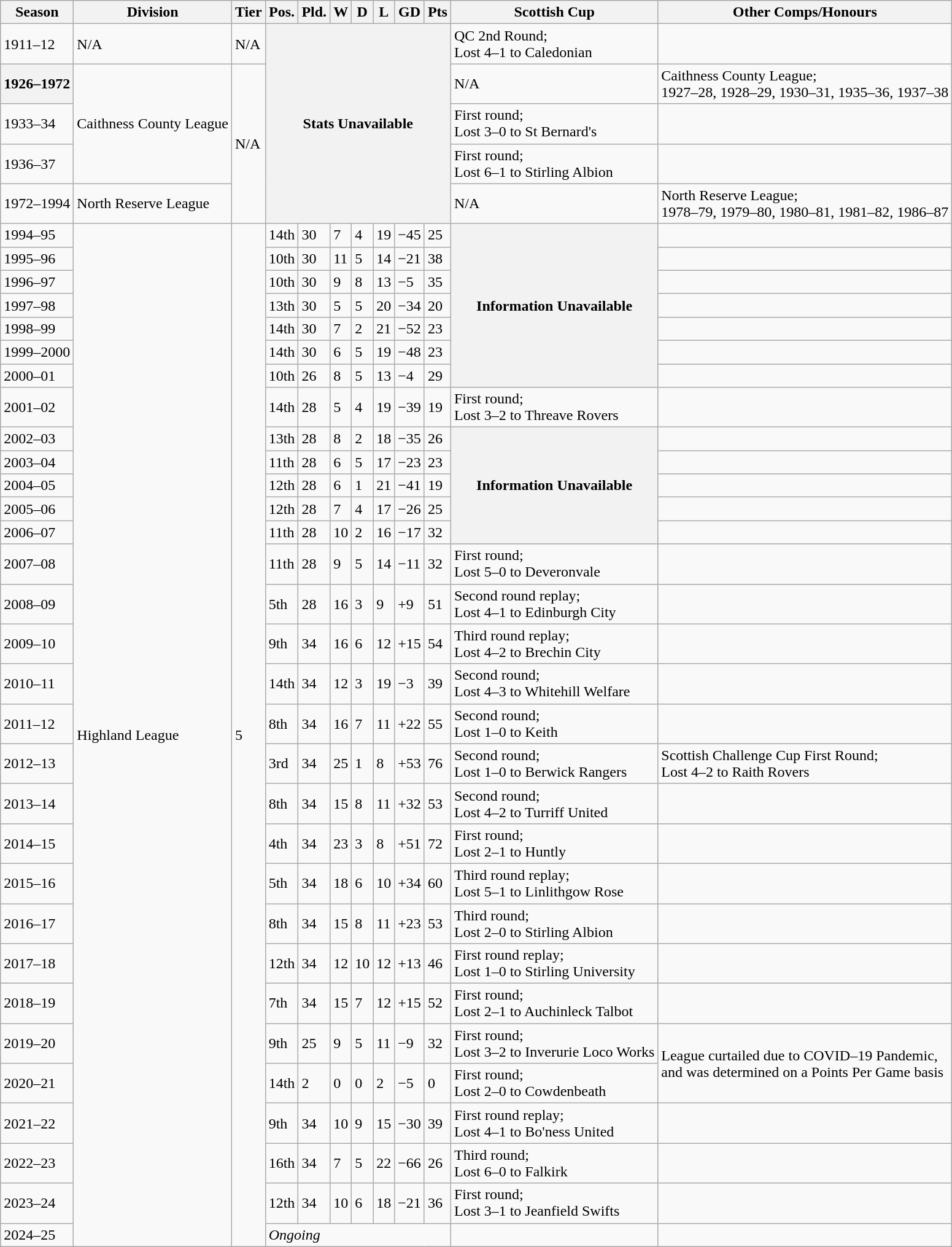<table class="wikitable">
<tr>
<th>Season</th>
<th>Division</th>
<th>Tier</th>
<th>Pos.</th>
<th>Pld.</th>
<th>W</th>
<th>D</th>
<th>L</th>
<th>GD</th>
<th>Pts</th>
<th>Scottish Cup</th>
<th>Other Comps/Honours</th>
</tr>
<tr>
<td>1911–12</td>
<td>N/A</td>
<td>N/A</td>
<th colspan="7" rowspan="5">Stats Unavailable</th>
<td>QC 2nd Round;<br>Lost 4–1 to Caledonian</td>
<td></td>
</tr>
<tr>
<th>1926–1972</th>
<td rowspan="3">Caithness County League</td>
<td rowspan="4">N/A</td>
<td>N/A</td>
<td>Caithness County League;<br>1927–28, 1928–29, 1930–31, 1935–36, 1937–38</td>
</tr>
<tr>
<td>1933–34</td>
<td>First round;<br>Lost 3–0 to St Bernard's</td>
<td></td>
</tr>
<tr>
<td>1936–37</td>
<td>First round;<br>Lost 6–1 to Stirling Albion</td>
<td></td>
</tr>
<tr>
<td>1972–1994</td>
<td>North Reserve League</td>
<td>N/A</td>
<td>North Reserve League;<br>1978–79, 1979–80, 1980–81, 1981–82, 1986–87</td>
</tr>
<tr>
<td>1994–95</td>
<td rowspan="31">Highland League</td>
<td rowspan="31">5</td>
<td>14th</td>
<td>30</td>
<td>7</td>
<td>4</td>
<td>19</td>
<td>−45</td>
<td>25</td>
<th rowspan="7">Information Unavailable</th>
<td></td>
</tr>
<tr>
<td>1995–96</td>
<td>10th</td>
<td>30</td>
<td>11</td>
<td>5</td>
<td>14</td>
<td>−21</td>
<td>38</td>
<td></td>
</tr>
<tr>
<td>1996–97</td>
<td>10th</td>
<td>30</td>
<td>9</td>
<td>8</td>
<td>13</td>
<td>−5</td>
<td>35</td>
<td></td>
</tr>
<tr>
<td>1997–98</td>
<td>13th</td>
<td>30</td>
<td>5</td>
<td>5</td>
<td>20</td>
<td>−34</td>
<td>20</td>
<td></td>
</tr>
<tr>
<td>1998–99</td>
<td>14th</td>
<td>30</td>
<td>7</td>
<td>2</td>
<td>21</td>
<td>−52</td>
<td>23</td>
<td></td>
</tr>
<tr>
<td>1999–2000</td>
<td>14th</td>
<td>30</td>
<td>6</td>
<td>5</td>
<td>19</td>
<td>−48</td>
<td>23</td>
<td></td>
</tr>
<tr>
<td>2000–01</td>
<td>10th</td>
<td>26</td>
<td>8</td>
<td>5</td>
<td>13</td>
<td>−4</td>
<td>29</td>
<td></td>
</tr>
<tr>
<td>2001–02</td>
<td>14th</td>
<td>28</td>
<td>5</td>
<td>4</td>
<td>19</td>
<td>−39</td>
<td>19</td>
<td>First round;<br>Lost 3–2 to Threave Rovers</td>
<td></td>
</tr>
<tr>
<td>2002–03</td>
<td>13th</td>
<td>28</td>
<td>8</td>
<td>2</td>
<td>18</td>
<td>−35</td>
<td>26</td>
<th rowspan="5">Information Unavailable</th>
<td></td>
</tr>
<tr>
<td>2003–04</td>
<td>11th</td>
<td>28</td>
<td>6</td>
<td>5</td>
<td>17</td>
<td>−23</td>
<td>23</td>
<td></td>
</tr>
<tr>
<td>2004–05</td>
<td>12th</td>
<td>28</td>
<td>6</td>
<td>1</td>
<td>21</td>
<td>−41</td>
<td>19</td>
<td></td>
</tr>
<tr>
<td>2005–06</td>
<td>12th</td>
<td>28</td>
<td>7</td>
<td>4</td>
<td>17</td>
<td>−26</td>
<td>25</td>
<td></td>
</tr>
<tr>
<td>2006–07</td>
<td>11th</td>
<td>28</td>
<td>10</td>
<td>2</td>
<td>16</td>
<td>−17</td>
<td>32</td>
<td></td>
</tr>
<tr>
<td>2007–08</td>
<td>11th</td>
<td>28</td>
<td>9</td>
<td>5</td>
<td>14</td>
<td>−11</td>
<td>32</td>
<td>First round;<br>Lost 5–0 to Deveronvale</td>
<td></td>
</tr>
<tr>
<td>2008–09</td>
<td>5th</td>
<td>28</td>
<td>16</td>
<td>3</td>
<td>9</td>
<td>+9</td>
<td>51</td>
<td>Second round replay;<br>Lost 4–1 to Edinburgh City</td>
<td></td>
</tr>
<tr>
<td>2009–10</td>
<td>9th</td>
<td>34</td>
<td>16</td>
<td>6</td>
<td>12</td>
<td>+15</td>
<td>54</td>
<td>Third round replay;<br>Lost 4–2 to Brechin City</td>
<td></td>
</tr>
<tr>
<td>2010–11</td>
<td>14th</td>
<td>34</td>
<td>12</td>
<td>3</td>
<td>19</td>
<td>−3</td>
<td>39</td>
<td>Second round;<br>Lost 4–3 to Whitehill Welfare</td>
<td></td>
</tr>
<tr>
<td>2011–12</td>
<td>8th</td>
<td>34</td>
<td>16</td>
<td>7</td>
<td>11</td>
<td>+22</td>
<td>55</td>
<td>Second round;<br>Lost 1–0 to Keith</td>
<td></td>
</tr>
<tr>
<td>2012–13</td>
<td>3rd</td>
<td>34</td>
<td>25</td>
<td>1</td>
<td>8</td>
<td>+53</td>
<td>76</td>
<td>Second round;<br>Lost 1–0 to Berwick Rangers</td>
<td>Scottish Challenge Cup First Round;<br>Lost 4–2 to Raith Rovers</td>
</tr>
<tr>
<td>2013–14</td>
<td>8th</td>
<td>34</td>
<td>15</td>
<td>8</td>
<td>11</td>
<td>+32</td>
<td>53</td>
<td>Second round;<br>Lost 4–2 to Turriff United</td>
<td></td>
</tr>
<tr>
<td>2014–15</td>
<td>4th</td>
<td>34</td>
<td>23</td>
<td>3</td>
<td>8</td>
<td>+51</td>
<td>72</td>
<td>First round;<br>Lost 2–1 to Huntly</td>
<td></td>
</tr>
<tr>
<td>2015–16</td>
<td>5th</td>
<td>34</td>
<td>18</td>
<td>6</td>
<td>10</td>
<td>+34</td>
<td>60</td>
<td>Third round replay;<br>Lost 5–1 to Linlithgow Rose</td>
<td></td>
</tr>
<tr>
<td>2016–17</td>
<td>8th</td>
<td>34</td>
<td>15</td>
<td>8</td>
<td>11</td>
<td>+23</td>
<td>53</td>
<td>Third round;<br>Lost 2–0 to Stirling Albion</td>
<td></td>
</tr>
<tr>
<td>2017–18</td>
<td>12th</td>
<td>34</td>
<td>12</td>
<td>10</td>
<td>12</td>
<td>+13</td>
<td>46</td>
<td>First round replay;<br>Lost 1–0 to Stirling University</td>
<td></td>
</tr>
<tr>
<td>2018–19</td>
<td>7th</td>
<td>34</td>
<td>15</td>
<td>7</td>
<td>12</td>
<td>+15</td>
<td>52</td>
<td>First round;<br>Lost 2–1 to Auchinleck Talbot</td>
<td></td>
</tr>
<tr>
<td>2019–20</td>
<td>9th</td>
<td>25</td>
<td>9</td>
<td>5</td>
<td>11</td>
<td>−9</td>
<td>32</td>
<td>First round;<br>Lost 3–2 to Inverurie Loco Works</td>
<td rowspan="2">League curtailed due to COVID–19 Pandemic,<br>and was determined on a Points Per Game basis</td>
</tr>
<tr>
<td>2020–21</td>
<td>14th</td>
<td>2</td>
<td>0</td>
<td>0</td>
<td>2</td>
<td>−5</td>
<td>0</td>
<td>First round;<br>Lost 2–0 to Cowdenbeath</td>
</tr>
<tr>
<td>2021–22</td>
<td>9th</td>
<td>34</td>
<td>10</td>
<td>9</td>
<td>15</td>
<td>−30</td>
<td>39</td>
<td>First round replay;<br>Lost 4–1 to Bo'ness United</td>
<td></td>
</tr>
<tr>
<td>2022–23</td>
<td>16th</td>
<td>34</td>
<td>7</td>
<td>5</td>
<td>22</td>
<td>−66</td>
<td>26</td>
<td>Third round;<br>Lost 6–0 to Falkirk</td>
<td></td>
</tr>
<tr>
<td>2023–24</td>
<td>12th</td>
<td>34</td>
<td>10</td>
<td>6</td>
<td>18</td>
<td>−21</td>
<td>36</td>
<td>First round;<br>Lost 3–1 to Jeanfield Swifts</td>
<td></td>
</tr>
<tr>
<td>2024–25</td>
<td colspan="7"><em>Ongoing</em></td>
<td></td>
<td></td>
</tr>
</table>
